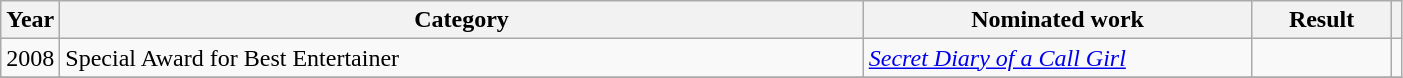<table class="wikitable" width = 74%>
<tr>
<th width=4%>Year</th>
<th width=58%>Category</th>
<th width=28%>Nominated work</th>
<th width=10%>Result</th>
<th width=5%></th>
</tr>
<tr>
<td>2008</td>
<td>Special Award for Best Entertainer</td>
<td><em><a href='#'>Secret Diary of a Call Girl</a></em></td>
<td></td>
<td></td>
</tr>
<tr>
</tr>
</table>
